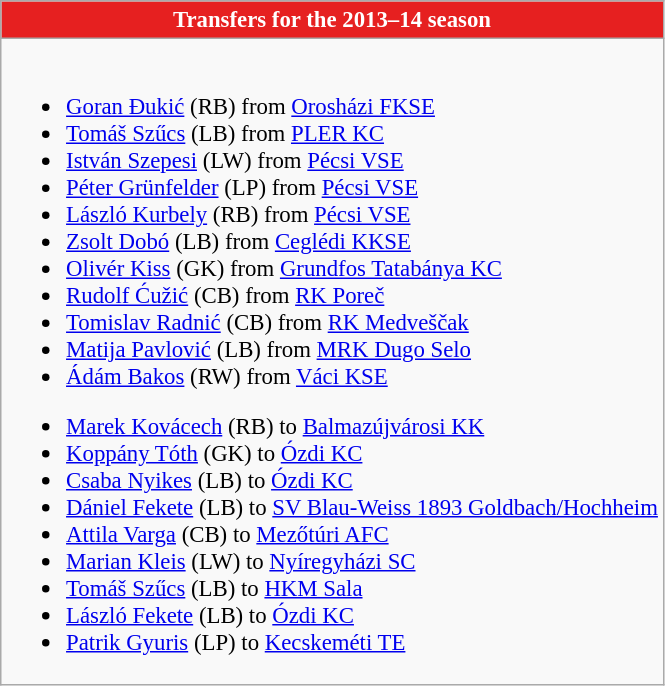<table class="wikitable collapsible collapsed" style="font-size:95%">
<tr>
<th style="color:white; background:#E62020"> <strong>Transfers for the 2013–14 season</strong></th>
</tr>
<tr>
<td><br>
<ul><li> <a href='#'>Goran Đukić</a> (RB) from  <a href='#'>Orosházi FKSE</a></li><li> <a href='#'>Tomáš Szűcs</a> (LB) from  <a href='#'>PLER KC</a></li><li> <a href='#'>István Szepesi</a> (LW) from  <a href='#'>Pécsi VSE</a></li><li> <a href='#'>Péter Grünfelder</a> (LP) from  <a href='#'>Pécsi VSE</a></li><li> <a href='#'>László Kurbely</a> (RB) from  <a href='#'>Pécsi VSE</a></li><li> <a href='#'>Zsolt Dobó</a> (LB) from  <a href='#'>Ceglédi KKSE</a></li><li> <a href='#'>Olivér Kiss</a> (GK) from  <a href='#'>Grundfos Tatabánya KC</a></li><li> <a href='#'>Rudolf Ćužić</a> (CB) from  <a href='#'>RK Poreč</a></li><li> <a href='#'>Tomislav Radnić</a> (CB) from  <a href='#'>RK Medveščak</a></li><li> <a href='#'>Matija Pavlović</a> (LB) from  <a href='#'>MRK Dugo Selo</a></li><li> <a href='#'>Ádám Bakos</a> (RW) from  <a href='#'>Váci KSE</a></li></ul><ul><li> <a href='#'>Marek Kovácech</a> (RB) to  <a href='#'>Balmazújvárosi KK</a></li><li> <a href='#'>Koppány Tóth</a> (GK) to  <a href='#'>Ózdi KC</a></li><li> <a href='#'>Csaba Nyikes</a> (LB) to  <a href='#'>Ózdi KC</a></li><li> <a href='#'>Dániel Fekete</a> (LB) to  <a href='#'>SV Blau-Weiss 1893 Goldbach/Hochheim</a></li><li> <a href='#'>Attila Varga</a> (CB) to  <a href='#'>Mezőtúri AFC</a></li><li> <a href='#'>Marian Kleis</a> (LW) to  <a href='#'>Nyíregyházi SC</a></li><li> <a href='#'>Tomáš Szűcs</a> (LB) to  <a href='#'>HKM Sala</a></li><li> <a href='#'>László Fekete</a> (LB) to  <a href='#'>Ózdi KC</a></li><li> <a href='#'>Patrik Gyuris</a> (LP) to  <a href='#'>Kecskeméti TE</a></li></ul></td>
</tr>
</table>
